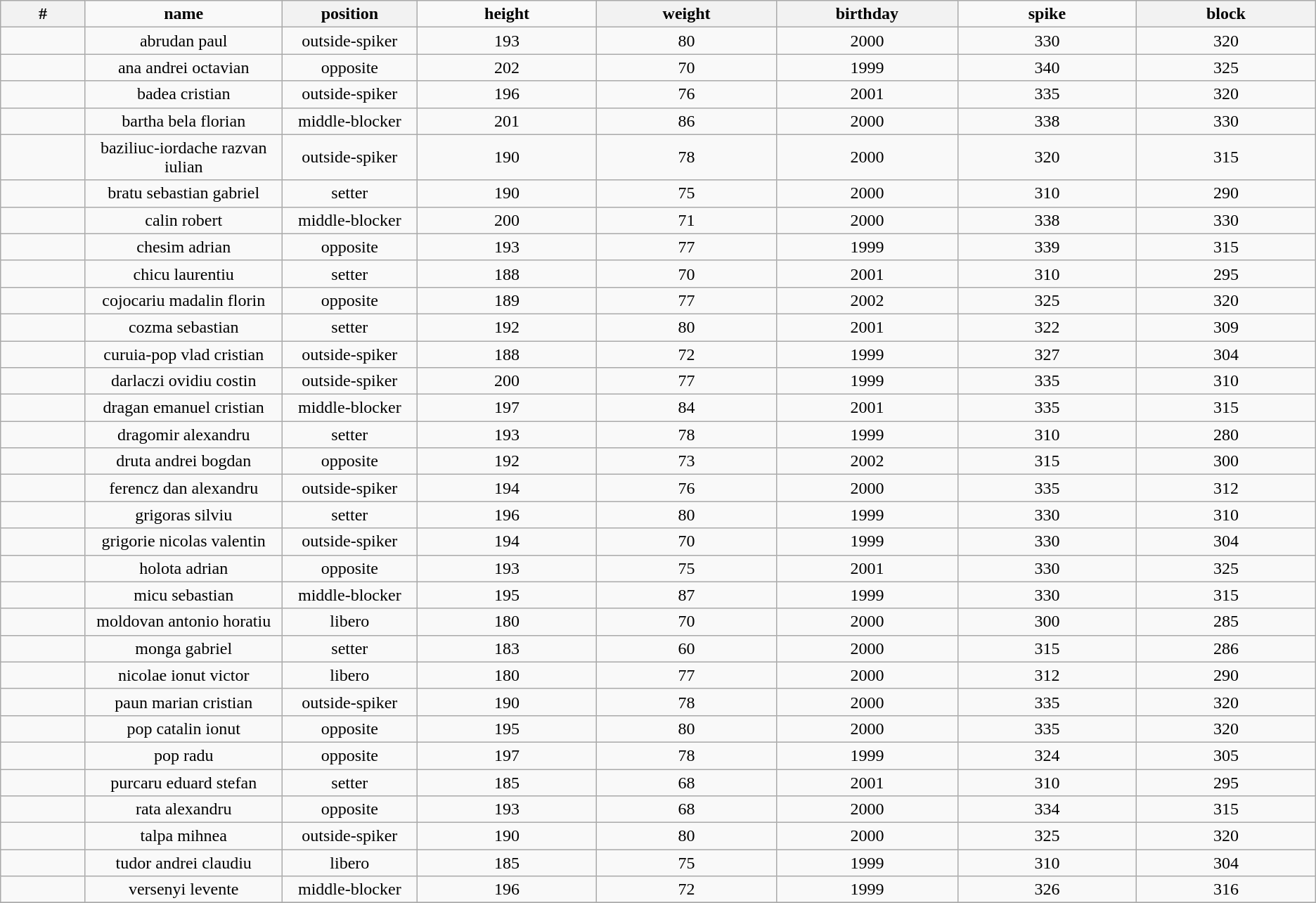<table class="wikitable sortable" style="text-align:center;">
<tr>
<th style="width:5em">#</th>
<td style="width:12em"><strong>name</strong></td>
<th style="width:8em"><strong>position</strong></th>
<td style="width:11em"><strong>height</strong></td>
<th style="width:11em"><strong>weight</strong></th>
<th style="width:11em"><strong>birthday</strong></th>
<td style="width:11em"><strong>spike</strong></td>
<th style="width:11em"><strong>block</strong></th>
</tr>
<tr>
<td></td>
<td>abrudan paul</td>
<td>outside-spiker</td>
<td>193</td>
<td>80</td>
<td>2000</td>
<td>330</td>
<td>320</td>
</tr>
<tr>
<td></td>
<td>ana andrei octavian</td>
<td>opposite</td>
<td>202</td>
<td>70</td>
<td>1999</td>
<td>340</td>
<td>325</td>
</tr>
<tr>
<td></td>
<td>badea cristian</td>
<td>outside-spiker</td>
<td>196</td>
<td>76</td>
<td>2001</td>
<td>335</td>
<td>320</td>
</tr>
<tr>
<td></td>
<td>bartha bela florian</td>
<td>middle-blocker</td>
<td>201</td>
<td>86</td>
<td>2000</td>
<td>338</td>
<td>330</td>
</tr>
<tr>
<td></td>
<td>baziliuc-iordache razvan iulian</td>
<td>outside-spiker</td>
<td>190</td>
<td>78</td>
<td>2000</td>
<td>320</td>
<td>315</td>
</tr>
<tr>
<td></td>
<td>bratu sebastian gabriel</td>
<td>setter</td>
<td>190</td>
<td>75</td>
<td>2000</td>
<td>310</td>
<td>290</td>
</tr>
<tr>
<td></td>
<td>calin robert</td>
<td>middle-blocker</td>
<td>200</td>
<td>71</td>
<td>2000</td>
<td>338</td>
<td>330</td>
</tr>
<tr>
<td></td>
<td>chesim adrian</td>
<td>opposite</td>
<td>193</td>
<td>77</td>
<td>1999</td>
<td>339</td>
<td>315</td>
</tr>
<tr>
<td></td>
<td>chicu laurentiu</td>
<td>setter</td>
<td>188</td>
<td>70</td>
<td>2001</td>
<td>310</td>
<td>295</td>
</tr>
<tr>
<td></td>
<td>cojocariu madalin florin</td>
<td>opposite</td>
<td>189</td>
<td>77</td>
<td>2002</td>
<td>325</td>
<td>320</td>
</tr>
<tr>
<td></td>
<td>cozma sebastian</td>
<td>setter</td>
<td>192</td>
<td>80</td>
<td>2001</td>
<td>322</td>
<td>309</td>
</tr>
<tr>
<td></td>
<td>curuia-pop vlad cristian</td>
<td>outside-spiker</td>
<td>188</td>
<td>72</td>
<td>1999</td>
<td>327</td>
<td>304</td>
</tr>
<tr>
<td></td>
<td>darlaczi ovidiu costin</td>
<td>outside-spiker</td>
<td>200</td>
<td>77</td>
<td>1999</td>
<td>335</td>
<td>310</td>
</tr>
<tr>
<td></td>
<td>dragan emanuel cristian</td>
<td>middle-blocker</td>
<td>197</td>
<td>84</td>
<td>2001</td>
<td>335</td>
<td>315</td>
</tr>
<tr>
<td></td>
<td>dragomir alexandru</td>
<td>setter</td>
<td>193</td>
<td>78</td>
<td>1999</td>
<td>310</td>
<td>280</td>
</tr>
<tr>
<td></td>
<td>druta andrei bogdan</td>
<td>opposite</td>
<td>192</td>
<td>73</td>
<td>2002</td>
<td>315</td>
<td>300</td>
</tr>
<tr>
<td></td>
<td>ferencz dan alexandru</td>
<td>outside-spiker</td>
<td>194</td>
<td>76</td>
<td>2000</td>
<td>335</td>
<td>312</td>
</tr>
<tr>
<td></td>
<td>grigoras silviu</td>
<td>setter</td>
<td>196</td>
<td>80</td>
<td>1999</td>
<td>330</td>
<td>310</td>
</tr>
<tr>
<td></td>
<td>grigorie nicolas valentin</td>
<td>outside-spiker</td>
<td>194</td>
<td>70</td>
<td>1999</td>
<td>330</td>
<td>304</td>
</tr>
<tr>
<td></td>
<td>holota adrian</td>
<td>opposite</td>
<td>193</td>
<td>75</td>
<td>2001</td>
<td>330</td>
<td>325</td>
</tr>
<tr>
<td></td>
<td>micu sebastian</td>
<td>middle-blocker</td>
<td>195</td>
<td>87</td>
<td>1999</td>
<td>330</td>
<td>315</td>
</tr>
<tr>
<td></td>
<td>moldovan antonio horatiu</td>
<td>libero</td>
<td>180</td>
<td>70</td>
<td>2000</td>
<td>300</td>
<td>285</td>
</tr>
<tr>
<td></td>
<td>monga gabriel</td>
<td>setter</td>
<td>183</td>
<td>60</td>
<td>2000</td>
<td>315</td>
<td>286</td>
</tr>
<tr>
<td></td>
<td>nicolae ionut victor</td>
<td>libero</td>
<td>180</td>
<td>77</td>
<td>2000</td>
<td>312</td>
<td>290</td>
</tr>
<tr>
<td></td>
<td>paun marian cristian</td>
<td>outside-spiker</td>
<td>190</td>
<td>78</td>
<td>2000</td>
<td>335</td>
<td>320</td>
</tr>
<tr>
<td></td>
<td>pop catalin ionut</td>
<td>opposite</td>
<td>195</td>
<td>80</td>
<td>2000</td>
<td>335</td>
<td>320</td>
</tr>
<tr>
<td></td>
<td>pop radu</td>
<td>opposite</td>
<td>197</td>
<td>78</td>
<td>1999</td>
<td>324</td>
<td>305</td>
</tr>
<tr>
<td></td>
<td>purcaru eduard stefan</td>
<td>setter</td>
<td>185</td>
<td>68</td>
<td>2001</td>
<td>310</td>
<td>295</td>
</tr>
<tr>
<td></td>
<td>rata alexandru</td>
<td>opposite</td>
<td>193</td>
<td>68</td>
<td>2000</td>
<td>334</td>
<td>315</td>
</tr>
<tr>
<td></td>
<td>talpa mihnea</td>
<td>outside-spiker</td>
<td>190</td>
<td>80</td>
<td>2000</td>
<td>325</td>
<td>320</td>
</tr>
<tr>
<td></td>
<td>tudor andrei claudiu</td>
<td>libero</td>
<td>185</td>
<td>75</td>
<td>1999</td>
<td>310</td>
<td>304</td>
</tr>
<tr>
<td></td>
<td>versenyi levente</td>
<td>middle-blocker</td>
<td>196</td>
<td>72</td>
<td>1999</td>
<td>326</td>
<td>316</td>
</tr>
<tr>
</tr>
</table>
